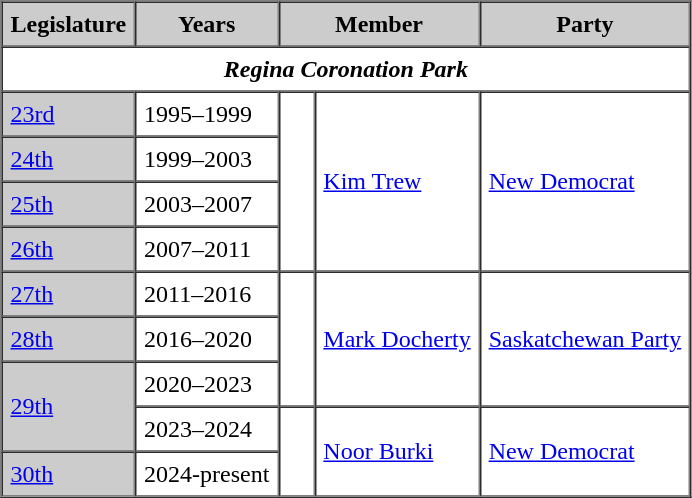<table border=1 cellpadding=5 cellspacing=0>
<tr bgcolor="CCCCCC">
<th>Legislature</th>
<th>Years</th>
<th colspan="2">Member</th>
<th>Party</th>
</tr>
<tr>
<td colspan="5" align="center"><strong><em>Regina Coronation Park</em></strong></td>
</tr>
<tr>
<td bgcolor="CCCCCC"><a href='#'>23rd</a></td>
<td>1995–1999</td>
<td rowspan="4" >   </td>
<td rowspan="4"><a href='#'>Kim Trew</a></td>
<td rowspan="4"><a href='#'>New Democrat</a></td>
</tr>
<tr>
<td bgcolor="CCCCCC"><a href='#'>24th</a></td>
<td>1999–2003</td>
</tr>
<tr>
<td bgcolor="CCCCCC"><a href='#'>25th</a></td>
<td>2003–2007</td>
</tr>
<tr>
<td bgcolor="CCCCCC"><a href='#'>26th</a></td>
<td>2007–2011</td>
</tr>
<tr>
<td bgcolor="CCCCCC"><a href='#'>27th</a></td>
<td>2011–2016</td>
<td rowspan="3" >   </td>
<td rowspan="3"><a href='#'>Mark Docherty</a></td>
<td rowspan="3"><a href='#'>Saskatchewan Party</a></td>
</tr>
<tr>
<td bgcolor="CCCCCC"><a href='#'>28th</a></td>
<td>2016–2020</td>
</tr>
<tr>
<td bgcolor="CCCCCC" rowspan="2"><a href='#'>29th</a></td>
<td>2020–2023</td>
</tr>
<tr>
<td>2023–2024</td>
<td rowspan="2" >   </td>
<td rowspan="2"><a href='#'>Noor Burki</a></td>
<td rowspan="2"><a href='#'>New Democrat</a></td>
</tr>
<tr>
<td bgcolor="CCCCCC"><a href='#'>30th</a></td>
<td>2024-present</td>
</tr>
</table>
